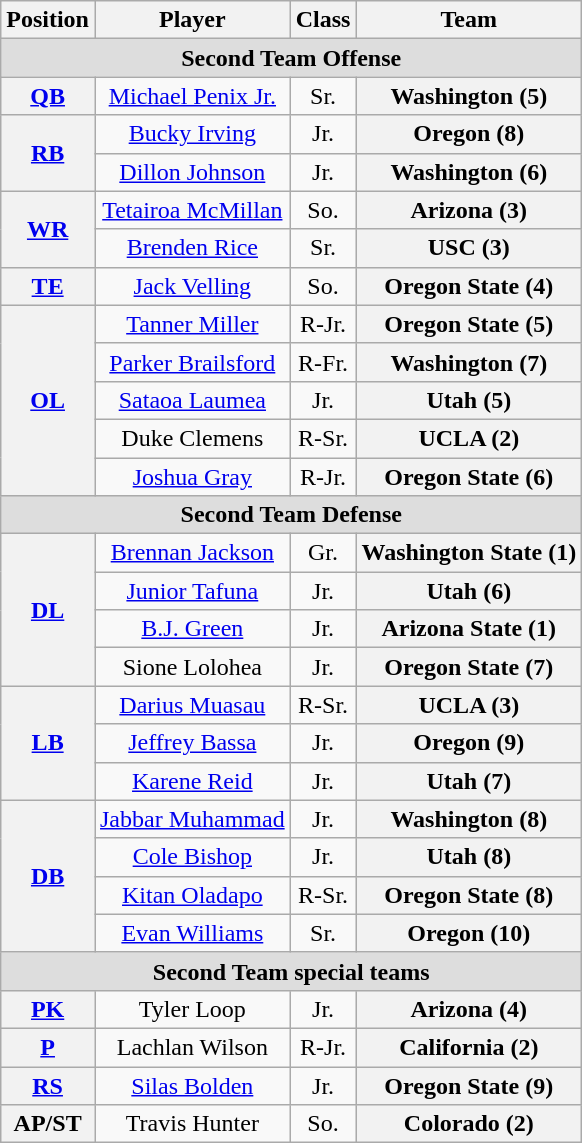<table class="wikitable">
<tr>
<th>Position</th>
<th>Player</th>
<th>Class</th>
<th>Team</th>
</tr>
<tr>
<td colspan="4" style="text-align:center; background:#ddd;"><strong>Second Team Offense</strong></td>
</tr>
<tr style="text-align:center;">
<th rowspan="1"><a href='#'>QB</a></th>
<td><a href='#'>Michael Penix Jr.</a></td>
<td>Sr.</td>
<th style=>Washington (5)</th>
</tr>
<tr style="text-align:center;">
<th rowspan="2"><a href='#'>RB</a></th>
<td><a href='#'>Bucky Irving</a></td>
<td>Jr.</td>
<th style=>Oregon (8)</th>
</tr>
<tr style="text-align:center;">
<td><a href='#'>Dillon Johnson</a></td>
<td>Jr.</td>
<th style=>Washington (6)</th>
</tr>
<tr style="text-align:center;">
<th rowspan="2"><a href='#'>WR</a></th>
<td><a href='#'>Tetairoa McMillan</a></td>
<td>So.</td>
<th style=>Arizona (3)</th>
</tr>
<tr style="text-align:center;">
<td><a href='#'>Brenden Rice</a></td>
<td>Sr.</td>
<th style=>USC (3)</th>
</tr>
<tr style="text-align:center;">
<th rowspan="1"><a href='#'>TE</a></th>
<td><a href='#'>Jack Velling</a></td>
<td>So.</td>
<th style=>Oregon State (4)</th>
</tr>
<tr style="text-align:center;">
<th rowspan="5"><a href='#'>OL</a></th>
<td><a href='#'>Tanner Miller</a></td>
<td>R-Jr.</td>
<th style=>Oregon State (5)</th>
</tr>
<tr style="text-align:center;">
<td><a href='#'>Parker Brailsford</a></td>
<td>R-Fr.</td>
<th style=>Washington (7)</th>
</tr>
<tr style="text-align:center;">
<td><a href='#'>Sataoa Laumea</a></td>
<td>Jr.</td>
<th style=>Utah (5)</th>
</tr>
<tr style="text-align:center;">
<td>Duke Clemens</td>
<td>R-Sr.</td>
<th style=>UCLA (2)</th>
</tr>
<tr style="text-align:center;">
<td><a href='#'>Joshua Gray</a></td>
<td>R-Jr.</td>
<th style=>Oregon State (6)</th>
</tr>
<tr style="text-align:center;">
<td colspan="4" style="text-align:center; background:#ddd;"><strong>Second Team Defense</strong></td>
</tr>
<tr style="text-align:center;">
<th rowspan="4"><a href='#'>DL</a></th>
<td><a href='#'>Brennan Jackson</a></td>
<td>Gr.</td>
<th style=>Washington State (1)</th>
</tr>
<tr style="text-align:center;">
<td><a href='#'>Junior Tafuna</a></td>
<td>Jr.</td>
<th style=>Utah (6)</th>
</tr>
<tr style="text-align:center;">
<td><a href='#'>B.J. Green</a></td>
<td>Jr.</td>
<th style=>Arizona State (1)</th>
</tr>
<tr style="text-align:center;">
<td>Sione Lolohea</td>
<td>Jr.</td>
<th style=>Oregon State (7)</th>
</tr>
<tr style="text-align:center;">
<th rowspan="3"><a href='#'>LB</a></th>
<td><a href='#'>Darius Muasau</a></td>
<td>R-Sr.</td>
<th style=>UCLA (3)</th>
</tr>
<tr style="text-align:center;">
<td><a href='#'>Jeffrey Bassa</a></td>
<td>Jr.</td>
<th style=>Oregon (9)</th>
</tr>
<tr style="text-align:center;">
<td><a href='#'>Karene Reid</a></td>
<td>Jr.</td>
<th style=>Utah (7)</th>
</tr>
<tr style="text-align:center;">
<th rowspan="4"><a href='#'>DB</a></th>
<td><a href='#'>Jabbar Muhammad</a></td>
<td>Jr.</td>
<th style=>Washington (8)</th>
</tr>
<tr style="text-align:center;">
<td><a href='#'>Cole Bishop</a></td>
<td>Jr.</td>
<th style=>Utah (8)</th>
</tr>
<tr style="text-align:center;">
<td><a href='#'>Kitan Oladapo</a></td>
<td>R-Sr.</td>
<th style=>Oregon State (8)</th>
</tr>
<tr style="text-align:center;">
<td><a href='#'>Evan Williams</a></td>
<td>Sr.</td>
<th style=>Oregon (10)</th>
</tr>
<tr>
<td colspan="4" style="text-align:center; background:#ddd;"><strong>Second Team special teams</strong></td>
</tr>
<tr style="text-align:center;">
<th rowspan="1"><a href='#'>PK</a></th>
<td>Tyler Loop</td>
<td>Jr.</td>
<th style=>Arizona (4)</th>
</tr>
<tr style="text-align:center;">
<th rowspan="1"><a href='#'>P</a></th>
<td>Lachlan Wilson</td>
<td>R-Jr.</td>
<th style=>California (2)</th>
</tr>
<tr style="text-align:center;">
<th rowspan="1"><a href='#'>RS</a></th>
<td><a href='#'>Silas Bolden</a></td>
<td>Jr.</td>
<th style=>Oregon State (9)</th>
</tr>
<tr style="text-align:center;">
<th rowspan="1">AP/ST</th>
<td>Travis Hunter</td>
<td>So.</td>
<th style=>Colorado (2)</th>
</tr>
</table>
